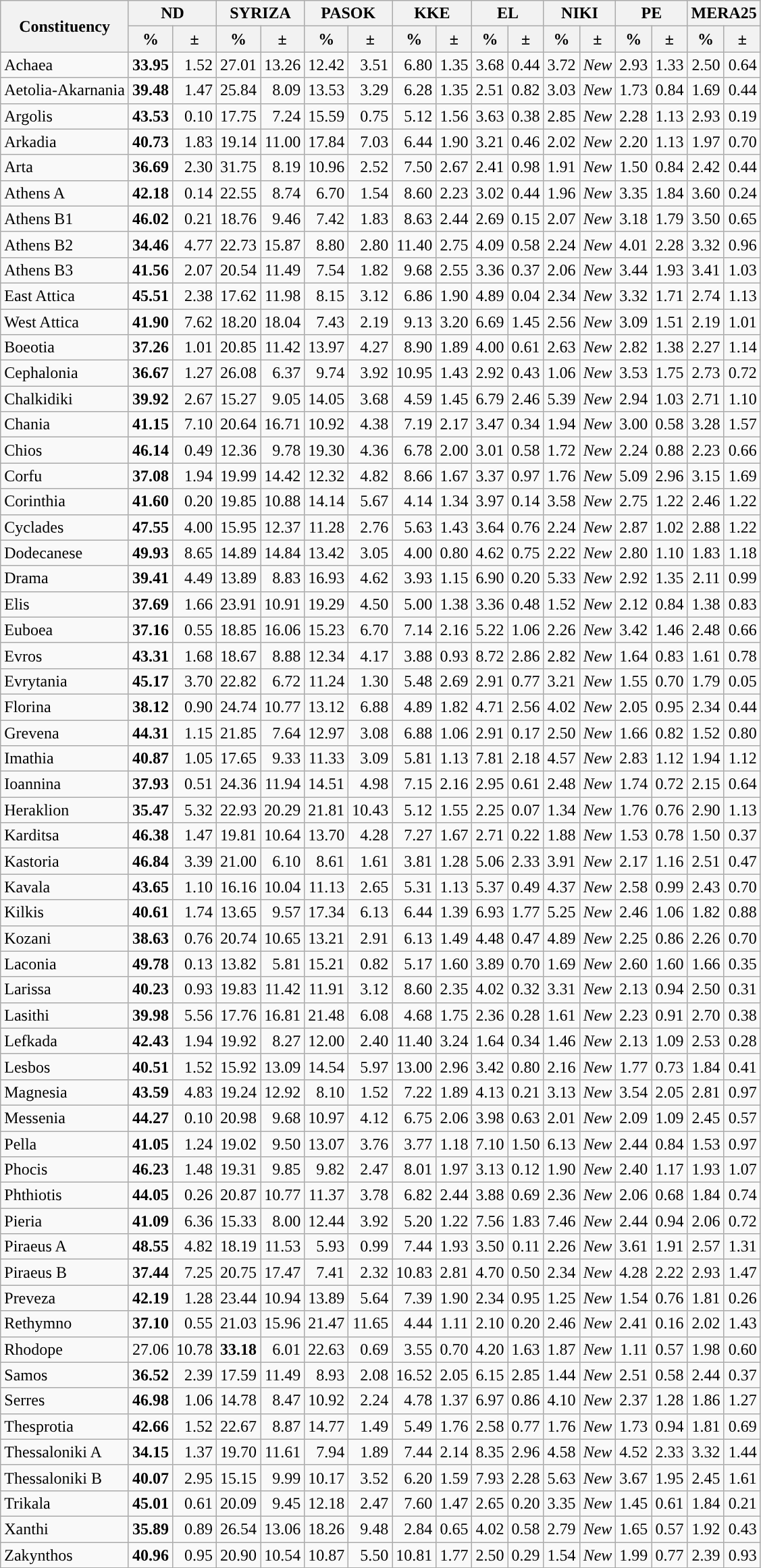<table class="wikitable sortable" style=text-align:right>
<tr>
<th ! rowspan="2">Constituency</th>
<th colspan="2">ND</th>
<th colspan="2">SYRIZA</th>
<th colspan="2">PASOK</th>
<th colspan="2">KKE</th>
<th colspan="2">EL</th>
<th colspan="2">NIKI</th>
<th colspan="2">PE</th>
<th colspan="2">MERA25</th>
</tr>
<tr>
<th>%</th>
<th>±</th>
<th>%</th>
<th>±</th>
<th>%</th>
<th>±</th>
<th>%</th>
<th>±</th>
<th>%</th>
<th>±</th>
<th>%</th>
<th>±</th>
<th>%</th>
<th>±</th>
<th>%</th>
<th>±</th>
</tr>
<tr>
<td align="left">Achaea</td>
<td style="background:"><strong>33.95</strong></td>
<td> 1.52</td>
<td>27.01</td>
<td> 13.26</td>
<td>12.42</td>
<td> 3.51</td>
<td>6.80</td>
<td> 1.35</td>
<td>3.68</td>
<td> 0.44</td>
<td>3.72</td>
<td><em>New</em></td>
<td>2.93</td>
<td> 1.33</td>
<td>2.50</td>
<td> 0.64</td>
</tr>
<tr>
<td align="left">Aetolia-Akarnania</td>
<td style="background:"><strong>39.48</strong></td>
<td> 1.47</td>
<td>25.84</td>
<td> 8.09</td>
<td>13.53</td>
<td> 3.29</td>
<td>6.28</td>
<td> 1.35</td>
<td>2.51</td>
<td> 0.82</td>
<td>3.03</td>
<td><em>New</em></td>
<td>1.73</td>
<td> 0.84</td>
<td>1.69</td>
<td> 0.44</td>
</tr>
<tr>
<td align="left">Argolis</td>
<td style="background:"><strong>43.53</strong></td>
<td> 0.10</td>
<td>17.75</td>
<td> 7.24</td>
<td>15.59</td>
<td> 0.75</td>
<td>5.12</td>
<td> 1.56</td>
<td>3.63</td>
<td> 0.38</td>
<td>2.85</td>
<td><em>New</em></td>
<td>2.28</td>
<td> 1.13</td>
<td>2.93</td>
<td> 0.19</td>
</tr>
<tr>
<td align="left">Arkadia</td>
<td style="background:"><strong>40.73</strong></td>
<td> 1.83</td>
<td>19.14</td>
<td> 11.00</td>
<td>17.84</td>
<td> 7.03</td>
<td>6.44</td>
<td> 1.90</td>
<td>3.21</td>
<td> 0.46</td>
<td>2.02</td>
<td><em>New</em></td>
<td>2.20</td>
<td> 1.13</td>
<td>1.97</td>
<td> 0.70</td>
</tr>
<tr>
<td align="left">Arta</td>
<td style="background:"><strong>36.69</strong></td>
<td> 2.30</td>
<td>31.75</td>
<td> 8.19</td>
<td>10.96</td>
<td> 2.52</td>
<td>7.50</td>
<td> 2.67</td>
<td>2.41</td>
<td> 0.98</td>
<td>1.91</td>
<td><em>New</em></td>
<td>1.50</td>
<td> 0.84</td>
<td>2.42</td>
<td> 0.44</td>
</tr>
<tr>
<td align="left">Athens A</td>
<td style="background:"><strong>42.18</strong></td>
<td> 0.14</td>
<td>22.55</td>
<td> 8.74</td>
<td>6.70</td>
<td> 1.54</td>
<td>8.60</td>
<td> 2.23</td>
<td>3.02</td>
<td> 0.44</td>
<td>1.96</td>
<td><em>New</em></td>
<td>3.35</td>
<td> 1.84</td>
<td>3.60</td>
<td> 0.24</td>
</tr>
<tr>
<td align="left">Athens B1</td>
<td style="background:"><strong>46.02</strong></td>
<td> 0.21</td>
<td>18.76</td>
<td> 9.46</td>
<td>7.42</td>
<td> 1.83</td>
<td>8.63</td>
<td> 2.44</td>
<td>2.69</td>
<td> 0.15</td>
<td>2.07</td>
<td><em>New</em></td>
<td>3.18</td>
<td> 1.79</td>
<td>3.50</td>
<td> 0.65</td>
</tr>
<tr>
<td align="left">Athens B2</td>
<td style="background:"><strong>34.46</strong></td>
<td> 4.77</td>
<td>22.73</td>
<td> 15.87</td>
<td>8.80</td>
<td> 2.80</td>
<td>11.40</td>
<td> 2.75</td>
<td>4.09</td>
<td> 0.58</td>
<td>2.24</td>
<td><em>New</em></td>
<td>4.01</td>
<td> 2.28</td>
<td>3.32</td>
<td> 0.96</td>
</tr>
<tr>
<td align="left">Athens B3</td>
<td style="background:"><strong>41.56</strong></td>
<td> 2.07</td>
<td>20.54</td>
<td> 11.49</td>
<td>7.54</td>
<td> 1.82</td>
<td>9.68</td>
<td> 2.55</td>
<td>3.36</td>
<td> 0.37</td>
<td>2.06</td>
<td><em>New</em></td>
<td>3.44</td>
<td> 1.93</td>
<td>3.41</td>
<td> 1.03</td>
</tr>
<tr>
<td align="left">East Attica</td>
<td style="background:"><strong>45.51</strong></td>
<td> 2.38</td>
<td>17.62</td>
<td> 11.98</td>
<td>8.15</td>
<td> 3.12</td>
<td>6.86</td>
<td> 1.90</td>
<td>4.89</td>
<td> 0.04</td>
<td>2.34</td>
<td><em>New</em></td>
<td>3.32</td>
<td> 1.71</td>
<td>2.74</td>
<td> 1.13</td>
</tr>
<tr>
<td align="left">West Attica</td>
<td style="background:"><strong>41.90</strong></td>
<td> 7.62</td>
<td>18.20</td>
<td> 18.04</td>
<td>7.43</td>
<td> 2.19</td>
<td>9.13</td>
<td> 3.20</td>
<td>6.69</td>
<td> 1.45</td>
<td>2.56</td>
<td><em>New</em></td>
<td>3.09</td>
<td> 1.51</td>
<td>2.19</td>
<td> 1.01</td>
</tr>
<tr>
<td align="left">Boeotia</td>
<td style="background:"><strong>37.26</strong></td>
<td> 1.01</td>
<td>20.85</td>
<td> 11.42</td>
<td>13.97</td>
<td> 4.27</td>
<td>8.90</td>
<td> 1.89</td>
<td>4.00</td>
<td> 0.61</td>
<td>2.63</td>
<td><em>New</em></td>
<td>2.82</td>
<td> 1.38</td>
<td>2.27</td>
<td> 1.14</td>
</tr>
<tr>
<td align="left">Cephalonia</td>
<td style="background:"><strong>36.67</strong></td>
<td> 1.27</td>
<td>26.08</td>
<td> 6.37</td>
<td>9.74</td>
<td> 3.92</td>
<td>10.95</td>
<td> 1.43</td>
<td>2.92</td>
<td> 0.43</td>
<td>1.06</td>
<td><em>New</em></td>
<td>3.53</td>
<td> 1.75</td>
<td>2.73</td>
<td> 0.72</td>
</tr>
<tr>
<td align="left">Chalkidiki</td>
<td style="background:"><strong>39.92</strong></td>
<td> 2.67</td>
<td>15.27</td>
<td> 9.05</td>
<td>14.05</td>
<td> 3.68</td>
<td>4.59</td>
<td> 1.45</td>
<td>6.79</td>
<td> 2.46</td>
<td>5.39</td>
<td><em>New</em></td>
<td>2.94</td>
<td> 1.03</td>
<td>2.71</td>
<td> 1.10</td>
</tr>
<tr>
<td align="left">Chania</td>
<td style="background:"><strong>41.15</strong></td>
<td> 7.10</td>
<td>20.64</td>
<td> 16.71</td>
<td>10.92</td>
<td> 4.38</td>
<td>7.19</td>
<td> 2.17</td>
<td>3.47</td>
<td> 0.34</td>
<td>1.94</td>
<td><em>New</em></td>
<td>3.00</td>
<td> 0.58</td>
<td>3.28</td>
<td> 1.57</td>
</tr>
<tr>
<td align="left">Chios</td>
<td style="background:"><strong>46.14</strong></td>
<td> 0.49</td>
<td>12.36</td>
<td> 9.78</td>
<td>19.30</td>
<td> 4.36</td>
<td>6.78</td>
<td> 2.00</td>
<td>3.01</td>
<td> 0.58</td>
<td>1.72</td>
<td><em>New</em></td>
<td>2.24</td>
<td> 0.88</td>
<td>2.23</td>
<td> 0.66</td>
</tr>
<tr>
<td align="left">Corfu</td>
<td style="background:"><strong>37.08</strong></td>
<td> 1.94</td>
<td>19.99</td>
<td> 14.42</td>
<td>12.32</td>
<td> 4.82</td>
<td>8.66</td>
<td> 1.67</td>
<td>3.37</td>
<td> 0.97</td>
<td>1.76</td>
<td><em>New</em></td>
<td>5.09</td>
<td> 2.96</td>
<td>3.15</td>
<td> 1.69</td>
</tr>
<tr>
<td align="left">Corinthia</td>
<td style="background:"><strong>41.60</strong></td>
<td> 0.20</td>
<td>19.85</td>
<td> 10.88</td>
<td>14.14</td>
<td> 5.67</td>
<td>4.14</td>
<td> 1.34</td>
<td>3.97</td>
<td> 0.14</td>
<td>3.58</td>
<td><em>New</em></td>
<td>2.75</td>
<td> 1.22</td>
<td>2.46</td>
<td> 1.22</td>
</tr>
<tr>
<td align="left">Cyclades</td>
<td style="background:"><strong>47.55</strong></td>
<td> 4.00</td>
<td>15.95</td>
<td> 12.37</td>
<td>11.28</td>
<td> 2.76</td>
<td>5.63</td>
<td> 1.43</td>
<td>3.64</td>
<td> 0.76</td>
<td>2.24</td>
<td><em>New</em></td>
<td>2.87</td>
<td> 1.02</td>
<td>2.88</td>
<td> 1.22</td>
</tr>
<tr>
<td align="left">Dodecanese</td>
<td style="background:"><strong>49.93</strong></td>
<td> 8.65</td>
<td>14.89</td>
<td> 14.84</td>
<td>13.42</td>
<td> 3.05</td>
<td>4.00</td>
<td> 0.80</td>
<td>4.62</td>
<td> 0.75</td>
<td>2.22</td>
<td><em>New</em></td>
<td>2.80</td>
<td> 1.10</td>
<td>1.83</td>
<td> 1.18</td>
</tr>
<tr>
<td align="left">Drama</td>
<td style="background:"><strong>39.41</strong></td>
<td> 4.49</td>
<td>13.89</td>
<td> 8.83</td>
<td>16.93</td>
<td> 4.62</td>
<td>3.93</td>
<td> 1.15</td>
<td>6.90</td>
<td> 0.20</td>
<td>5.33</td>
<td><em>New</em></td>
<td>2.92</td>
<td> 1.35</td>
<td>2.11</td>
<td> 0.99</td>
</tr>
<tr>
<td align="left">Elis</td>
<td style="background:"><strong>37.69</strong></td>
<td> 1.66</td>
<td>23.91</td>
<td> 10.91</td>
<td>19.29</td>
<td> 4.50</td>
<td>5.00</td>
<td> 1.38</td>
<td>3.36</td>
<td> 0.48</td>
<td>1.52</td>
<td><em>New</em></td>
<td>2.12</td>
<td> 0.84</td>
<td>1.38</td>
<td> 0.83</td>
</tr>
<tr>
<td align="left">Euboea</td>
<td style="background:"><strong>37.16</strong></td>
<td> 0.55</td>
<td>18.85</td>
<td> 16.06</td>
<td>15.23</td>
<td> 6.70</td>
<td>7.14</td>
<td> 2.16</td>
<td>5.22</td>
<td> 1.06</td>
<td>2.26</td>
<td><em>New</em></td>
<td>3.42</td>
<td> 1.46</td>
<td>2.48</td>
<td> 0.66</td>
</tr>
<tr>
<td align="left">Evros</td>
<td style="background:"><strong>43.31</strong></td>
<td> 1.68</td>
<td>18.67</td>
<td> 8.88</td>
<td>12.34</td>
<td> 4.17</td>
<td>3.88</td>
<td> 0.93</td>
<td>8.72</td>
<td> 2.86</td>
<td>2.82</td>
<td><em>New</em></td>
<td>1.64</td>
<td> 0.83</td>
<td>1.61</td>
<td> 0.78</td>
</tr>
<tr>
<td align="left">Evrytania</td>
<td style="background:"><strong>45.17</strong></td>
<td> 3.70</td>
<td>22.82</td>
<td> 6.72</td>
<td>11.24</td>
<td> 1.30</td>
<td>5.48</td>
<td> 2.69</td>
<td>2.91</td>
<td> 0.77</td>
<td>3.21</td>
<td><em>New</em></td>
<td>1.55</td>
<td> 0.70</td>
<td>1.79</td>
<td> 0.05</td>
</tr>
<tr>
<td align="left">Florina</td>
<td style="background:"><strong>38.12</strong></td>
<td> 0.90</td>
<td>24.74</td>
<td> 10.77</td>
<td>13.12</td>
<td> 6.88</td>
<td>4.89</td>
<td> 1.82</td>
<td>4.71</td>
<td> 2.56</td>
<td>4.02</td>
<td><em>New</em></td>
<td>2.05</td>
<td> 0.95</td>
<td>2.34</td>
<td> 0.44</td>
</tr>
<tr>
<td align="left">Grevena</td>
<td style="background:"><strong>44.31</strong></td>
<td> 1.15</td>
<td>21.85</td>
<td> 7.64</td>
<td>12.97</td>
<td> 3.08</td>
<td>6.88</td>
<td> 1.06</td>
<td>2.91</td>
<td> 0.17</td>
<td>2.50</td>
<td><em>New</em></td>
<td>1.66</td>
<td> 0.82</td>
<td>1.52</td>
<td> 0.80</td>
</tr>
<tr>
<td align="left">Imathia</td>
<td style="background:"><strong>40.87</strong></td>
<td> 1.05</td>
<td>17.65</td>
<td> 9.33</td>
<td>11.33</td>
<td> 3.09</td>
<td>5.81</td>
<td> 1.13</td>
<td>7.81</td>
<td> 2.18</td>
<td>4.57</td>
<td><em>New</em></td>
<td>2.83</td>
<td> 1.12</td>
<td>1.94</td>
<td> 1.12</td>
</tr>
<tr>
<td align="left">Ioannina</td>
<td style="background:"><strong>37.93</strong></td>
<td> 0.51</td>
<td>24.36</td>
<td> 11.94</td>
<td>14.51</td>
<td> 4.98</td>
<td>7.15</td>
<td> 2.16</td>
<td>2.95</td>
<td> 0.61</td>
<td>2.48</td>
<td><em>New</em></td>
<td>1.74</td>
<td> 0.72</td>
<td>2.15</td>
<td> 0.64</td>
</tr>
<tr>
<td align="left">Heraklion</td>
<td style="background:"><strong>35.47</strong></td>
<td> 5.32</td>
<td>22.93</td>
<td> 20.29</td>
<td>21.81</td>
<td> 10.43</td>
<td>5.12</td>
<td> 1.55</td>
<td>2.25</td>
<td> 0.07</td>
<td>1.34</td>
<td><em>New</em></td>
<td>1.76</td>
<td> 0.76</td>
<td>2.90</td>
<td> 1.13</td>
</tr>
<tr>
<td align="left">Karditsa</td>
<td style="background:"><strong>46.38</strong></td>
<td> 1.47</td>
<td>19.81</td>
<td> 10.64</td>
<td>13.70</td>
<td> 4.28</td>
<td>7.27</td>
<td> 1.67</td>
<td>2.71</td>
<td> 0.22</td>
<td>1.88</td>
<td><em>New</em></td>
<td>1.53</td>
<td> 0.78</td>
<td>1.50</td>
<td> 0.37</td>
</tr>
<tr>
<td align="left">Kastoria</td>
<td style="background:"><strong>46.84</strong></td>
<td> 3.39</td>
<td>21.00</td>
<td> 6.10</td>
<td>8.61</td>
<td> 1.61</td>
<td>3.81</td>
<td> 1.28</td>
<td>5.06</td>
<td> 2.33</td>
<td>3.91</td>
<td><em>New</em></td>
<td>2.17</td>
<td> 1.16</td>
<td>2.51</td>
<td> 0.47</td>
</tr>
<tr>
<td align="left">Kavala</td>
<td style="background:"><strong>43.65</strong></td>
<td> 1.10</td>
<td>16.16</td>
<td> 10.04</td>
<td>11.13</td>
<td> 2.65</td>
<td>5.31</td>
<td> 1.13</td>
<td>5.37</td>
<td> 0.49</td>
<td>4.37</td>
<td><em>New</em></td>
<td>2.58</td>
<td> 0.99</td>
<td>2.43</td>
<td> 0.70</td>
</tr>
<tr>
<td align="left">Kilkis</td>
<td style="background:"><strong>40.61</strong></td>
<td> 1.74</td>
<td>13.65</td>
<td> 9.57</td>
<td>17.34</td>
<td> 6.13</td>
<td>6.44</td>
<td> 1.39</td>
<td>6.93</td>
<td> 1.77</td>
<td>5.25</td>
<td><em>New</em></td>
<td>2.46</td>
<td> 1.06</td>
<td>1.82</td>
<td> 0.88</td>
</tr>
<tr>
<td align="left">Kozani</td>
<td style="background:"><strong>38.63</strong></td>
<td> 0.76</td>
<td>20.74</td>
<td> 10.65</td>
<td>13.21</td>
<td> 2.91</td>
<td>6.13</td>
<td> 1.49</td>
<td>4.48</td>
<td> 0.47</td>
<td>4.89</td>
<td><em>New</em></td>
<td>2.25</td>
<td> 0.86</td>
<td>2.26</td>
<td> 0.70</td>
</tr>
<tr>
<td align="left">Laconia</td>
<td style="background:"><strong>49.78</strong></td>
<td> 0.13</td>
<td>13.82</td>
<td> 5.81</td>
<td>15.21</td>
<td> 0.82</td>
<td>5.17</td>
<td> 1.60</td>
<td>3.89</td>
<td> 0.70</td>
<td>1.69</td>
<td><em>New</em></td>
<td>2.60</td>
<td> 1.60</td>
<td>1.66</td>
<td> 0.35</td>
</tr>
<tr>
<td align="left">Larissa</td>
<td style="background:"><strong>40.23</strong></td>
<td> 0.93</td>
<td>19.83</td>
<td> 11.42</td>
<td>11.91</td>
<td> 3.12</td>
<td>8.60</td>
<td> 2.35</td>
<td>4.02</td>
<td> 0.32</td>
<td>3.31</td>
<td><em>New</em></td>
<td>2.13</td>
<td> 0.94</td>
<td>2.50</td>
<td> 0.31</td>
</tr>
<tr>
<td align="left">Lasithi</td>
<td style="background:"><strong>39.98</strong></td>
<td> 5.56</td>
<td>17.76</td>
<td> 16.81</td>
<td>21.48</td>
<td> 6.08</td>
<td>4.68</td>
<td> 1.75</td>
<td>2.36</td>
<td> 0.28</td>
<td>1.61</td>
<td><em>New</em></td>
<td>2.23</td>
<td> 0.91</td>
<td>2.70</td>
<td> 0.38</td>
</tr>
<tr>
<td align="left">Lefkada</td>
<td style="background:"><strong>42.43</strong></td>
<td> 1.94</td>
<td>19.92</td>
<td> 8.27</td>
<td>12.00</td>
<td> 2.40</td>
<td>11.40</td>
<td> 3.24</td>
<td>1.64</td>
<td> 0.34</td>
<td>1.46</td>
<td><em>New</em></td>
<td>2.13</td>
<td> 1.09</td>
<td>2.53</td>
<td> 0.28</td>
</tr>
<tr>
<td align="left">Lesbos</td>
<td style="background:"><strong>40.51</strong></td>
<td> 1.52</td>
<td>15.92</td>
<td> 13.09</td>
<td>14.54</td>
<td> 5.97</td>
<td>13.00</td>
<td> 2.96</td>
<td>3.42</td>
<td> 0.80</td>
<td>2.16</td>
<td><em>New</em></td>
<td>1.77</td>
<td> 0.73</td>
<td>1.84</td>
<td> 0.41</td>
</tr>
<tr>
<td align="left">Magnesia</td>
<td style="background:"><strong>43.59</strong></td>
<td> 4.83</td>
<td>19.24</td>
<td> 12.92</td>
<td>8.10</td>
<td> 1.52</td>
<td>7.22</td>
<td> 1.89</td>
<td>4.13</td>
<td> 0.21</td>
<td>3.13</td>
<td><em>New</em></td>
<td>3.54</td>
<td> 2.05</td>
<td>2.81</td>
<td> 0.97</td>
</tr>
<tr>
<td align="left">Messenia</td>
<td style="background:"><strong>44.27</strong></td>
<td> 0.10</td>
<td>20.98</td>
<td> 9.68</td>
<td>10.97</td>
<td> 4.12</td>
<td>6.75</td>
<td> 2.06</td>
<td>3.98</td>
<td> 0.63</td>
<td>2.01</td>
<td><em>New</em></td>
<td>2.09</td>
<td> 1.09</td>
<td>2.45</td>
<td> 0.57</td>
</tr>
<tr>
<td align="left">Pella</td>
<td style="background:"><strong>41.05</strong></td>
<td> 1.24</td>
<td>19.02</td>
<td> 9.50</td>
<td>13.07</td>
<td> 3.76</td>
<td>3.77</td>
<td> 1.18</td>
<td>7.10</td>
<td> 1.50</td>
<td>6.13</td>
<td><em>New</em></td>
<td>2.44</td>
<td> 0.84</td>
<td>1.53</td>
<td> 0.97</td>
</tr>
<tr>
<td align="left">Phocis</td>
<td style="background:"><strong>46.23</strong></td>
<td> 1.48</td>
<td>19.31</td>
<td> 9.85</td>
<td>9.82</td>
<td> 2.47</td>
<td>8.01</td>
<td> 1.97</td>
<td>3.13</td>
<td> 0.12</td>
<td>1.90</td>
<td><em>New</em></td>
<td>2.40</td>
<td> 1.17</td>
<td>1.93</td>
<td> 1.07</td>
</tr>
<tr>
<td align="left">Phthiotis</td>
<td style="background:"><strong>44.05</strong></td>
<td> 0.26</td>
<td>20.87</td>
<td> 10.77</td>
<td>11.37</td>
<td> 3.78</td>
<td>6.82</td>
<td> 2.44</td>
<td>3.88</td>
<td> 0.69</td>
<td>2.36</td>
<td><em>New</em></td>
<td>2.06</td>
<td> 0.68</td>
<td>1.84</td>
<td> 0.74</td>
</tr>
<tr>
<td align="left">Pieria</td>
<td style="background:"><strong>41.09</strong></td>
<td> 6.36</td>
<td>15.33</td>
<td> 8.00</td>
<td>12.44</td>
<td> 3.92</td>
<td>5.20</td>
<td> 1.22</td>
<td>7.56</td>
<td> 1.83</td>
<td>7.46</td>
<td><em>New</em></td>
<td>2.44</td>
<td> 0.94</td>
<td>2.06</td>
<td> 0.72</td>
</tr>
<tr>
<td align="left">Piraeus A</td>
<td style="background:"><strong>48.55</strong></td>
<td> 4.82</td>
<td>18.19</td>
<td> 11.53</td>
<td>5.93</td>
<td> 0.99</td>
<td>7.44</td>
<td> 1.93</td>
<td>3.50</td>
<td> 0.11</td>
<td>2.26</td>
<td><em>New</em></td>
<td>3.61</td>
<td> 1.91</td>
<td>2.57</td>
<td> 1.31</td>
</tr>
<tr>
<td align="left">Piraeus B</td>
<td style="background:"><strong>37.44</strong></td>
<td> 7.25</td>
<td>20.75</td>
<td> 17.47</td>
<td>7.41</td>
<td> 2.32</td>
<td>10.83</td>
<td> 2.81</td>
<td>4.70</td>
<td> 0.50</td>
<td>2.34</td>
<td><em>New</em></td>
<td>4.28</td>
<td> 2.22</td>
<td>2.93</td>
<td> 1.47</td>
</tr>
<tr>
<td align="left">Preveza</td>
<td style="background:"><strong>42.19</strong></td>
<td> 1.28</td>
<td>23.44</td>
<td> 10.94</td>
<td>13.89</td>
<td> 5.64</td>
<td>7.39</td>
<td> 1.90</td>
<td>2.34</td>
<td> 0.95</td>
<td>1.25</td>
<td><em>New</em></td>
<td>1.54</td>
<td> 0.76</td>
<td>1.81</td>
<td> 0.26</td>
</tr>
<tr>
<td align="left">Rethymno</td>
<td style="background:"><strong>37.10</strong></td>
<td> 0.55</td>
<td>21.03</td>
<td> 15.96</td>
<td>21.47</td>
<td> 11.65</td>
<td>4.44</td>
<td> 1.11</td>
<td>2.10</td>
<td> 0.20</td>
<td>2.46</td>
<td><em>New</em></td>
<td>2.41</td>
<td> 0.16</td>
<td>2.02</td>
<td> 1.43</td>
</tr>
<tr>
<td align="left">Rhodope</td>
<td>27.06</td>
<td> 10.78</td>
<td style="background:"><strong>33.18</strong></td>
<td> 6.01</td>
<td>22.63</td>
<td> 0.69</td>
<td>3.55</td>
<td> 0.70</td>
<td>4.20</td>
<td> 1.63</td>
<td>1.87</td>
<td><em>New</em></td>
<td>1.11</td>
<td> 0.57</td>
<td>1.98</td>
<td> 0.60</td>
</tr>
<tr>
<td align="left">Samos</td>
<td style="background:"><strong>36.52</strong></td>
<td> 2.39</td>
<td>17.59</td>
<td> 11.49</td>
<td>8.93</td>
<td> 2.08</td>
<td>16.52</td>
<td> 2.05</td>
<td>6.15</td>
<td> 2.85</td>
<td>1.44</td>
<td><em>New</em></td>
<td>2.51</td>
<td> 0.58</td>
<td>2.44</td>
<td> 0.37</td>
</tr>
<tr>
<td align="left">Serres</td>
<td style="background:"><strong>46.98</strong></td>
<td> 1.06</td>
<td>14.78</td>
<td> 8.47</td>
<td>10.92</td>
<td> 2.24</td>
<td>4.78</td>
<td> 1.37</td>
<td>6.97</td>
<td> 0.86</td>
<td>4.10</td>
<td><em>New</em></td>
<td>2.37</td>
<td> 1.28</td>
<td>1.86</td>
<td> 1.27</td>
</tr>
<tr>
<td align="left">Thesprotia</td>
<td style="background:"><strong>42.66</strong></td>
<td> 1.52</td>
<td>22.67</td>
<td> 8.87</td>
<td>14.77</td>
<td> 1.49</td>
<td>5.49</td>
<td> 1.76</td>
<td>2.58</td>
<td> 0.77</td>
<td>1.76</td>
<td><em>New</em></td>
<td>1.73</td>
<td> 0.94</td>
<td>1.81</td>
<td> 0.69</td>
</tr>
<tr>
<td align="left">Thessaloniki A</td>
<td style="background:"><strong>34.15</strong></td>
<td> 1.37</td>
<td>19.70</td>
<td> 11.61</td>
<td>7.94</td>
<td> 1.89</td>
<td>7.44</td>
<td> 2.14</td>
<td>8.35</td>
<td> 2.96</td>
<td>4.58</td>
<td><em>New</em></td>
<td>4.52</td>
<td> 2.33</td>
<td>3.32</td>
<td> 1.44</td>
</tr>
<tr>
<td align="left">Thessaloniki B</td>
<td style="background:"><strong>40.07</strong></td>
<td> 2.95</td>
<td>15.15</td>
<td> 9.99</td>
<td>10.17</td>
<td> 3.52</td>
<td>6.20</td>
<td> 1.59</td>
<td>7.93</td>
<td> 2.28</td>
<td>5.63</td>
<td><em>New</em></td>
<td>3.67</td>
<td> 1.95</td>
<td>2.45</td>
<td> 1.61</td>
</tr>
<tr>
<td align="left">Trikala</td>
<td style="background:"><strong>45.01</strong></td>
<td> 0.61</td>
<td>20.09</td>
<td> 9.45</td>
<td>12.18</td>
<td> 2.47</td>
<td>7.60</td>
<td> 1.47</td>
<td>2.65</td>
<td> 0.20</td>
<td>3.35</td>
<td><em>New</em></td>
<td>1.45</td>
<td> 0.61</td>
<td>1.84</td>
<td> 0.21</td>
</tr>
<tr>
<td align="left">Xanthi</td>
<td style="background:"><strong>35.89</strong></td>
<td> 0.89</td>
<td>26.54</td>
<td> 13.06</td>
<td>18.26</td>
<td> 9.48</td>
<td>2.84</td>
<td> 0.65</td>
<td>4.02</td>
<td> 0.58</td>
<td>2.79</td>
<td><em>New</em></td>
<td>1.65</td>
<td> 0.57</td>
<td>1.92</td>
<td> 0.43</td>
</tr>
<tr>
<td align="left">Zakynthos</td>
<td style="background:"><strong>40.96</strong></td>
<td> 0.95</td>
<td>20.90</td>
<td> 10.54</td>
<td>10.87</td>
<td> 5.50</td>
<td>10.81</td>
<td> 1.77</td>
<td>2.50</td>
<td> 0.29</td>
<td>1.54</td>
<td><em>New</em></td>
<td>1.99</td>
<td> 0.77</td>
<td>2.39</td>
<td> 0.93</td>
</tr>
</table>
